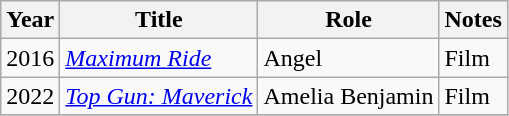<table class="wikitable sortable">
<tr>
<th>Year</th>
<th>Title</th>
<th>Role</th>
<th class="unsortable">Notes</th>
</tr>
<tr>
<td>2016</td>
<td><em><a href='#'>Maximum Ride</a></em></td>
<td>Angel</td>
<td>Film</td>
</tr>
<tr>
<td>2022</td>
<td><em><a href='#'>Top Gun: Maverick</a></em></td>
<td>Amelia Benjamin</td>
<td>Film</td>
</tr>
<tr>
</tr>
</table>
